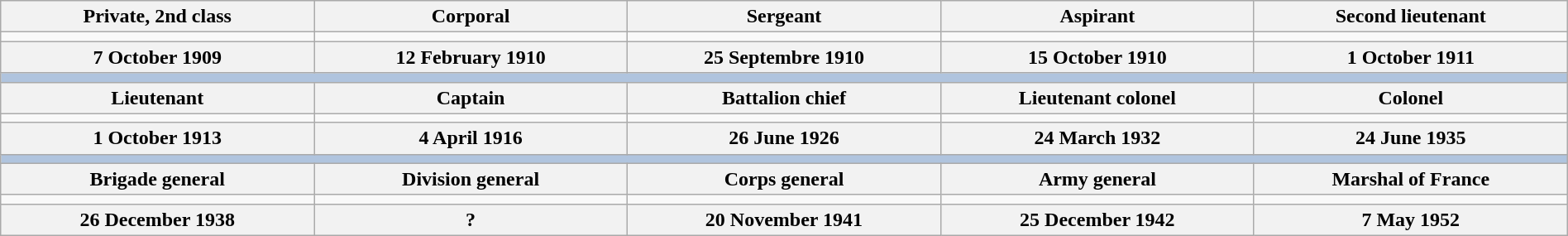<table class="wikitable"  style="width: 100%">
<tr>
<th>Private, 2nd class</th>
<th>Corporal</th>
<th>Sergeant</th>
<th>Aspirant</th>
<th>Second lieutenant</th>
</tr>
<tr>
<td align="center" width="20%"></td>
<td align="center" width="20%"></td>
<td align="center" width="20%"></td>
<td align="center" width="20%"></td>
<td align="center" width="20%"></td>
</tr>
<tr>
<th>7 October 1909</th>
<th>12 February 1910</th>
<th>25 Septembre 1910</th>
<th>15 October 1910</th>
<th>1 October 1911</th>
</tr>
<tr>
<th colspan="5" style="background: lightsteelblue"></th>
</tr>
<tr>
<th>Lieutenant</th>
<th>Captain</th>
<th>Battalion chief</th>
<th>Lieutenant colonel</th>
<th>Colonel</th>
</tr>
<tr>
<td align="center" width="20%"></td>
<td align="center" width="20%"></td>
<td align="center" width="20%"></td>
<td align="center" width="20%"></td>
<td align="center" width="20%"></td>
</tr>
<tr>
<th>1 October 1913</th>
<th>4 April 1916</th>
<th>26 June 1926</th>
<th>24 March 1932</th>
<th>24 June 1935</th>
</tr>
<tr>
<th colspan="5" style="background: lightsteelblue"></th>
</tr>
<tr>
<th>Brigade general</th>
<th>Division general</th>
<th>Corps general</th>
<th>Army general</th>
<th>Marshal of France</th>
</tr>
<tr>
<td align="center" width="20%"></td>
<td align="center" width="20%"></td>
<td align="center" width="20%"></td>
<td align="center" width="20%"></td>
<td align="center" width="20%"></td>
</tr>
<tr>
<th>26 December 1938</th>
<th>?</th>
<th>20 November 1941</th>
<th>25 December 1942</th>
<th>7 May 1952</th>
</tr>
</table>
